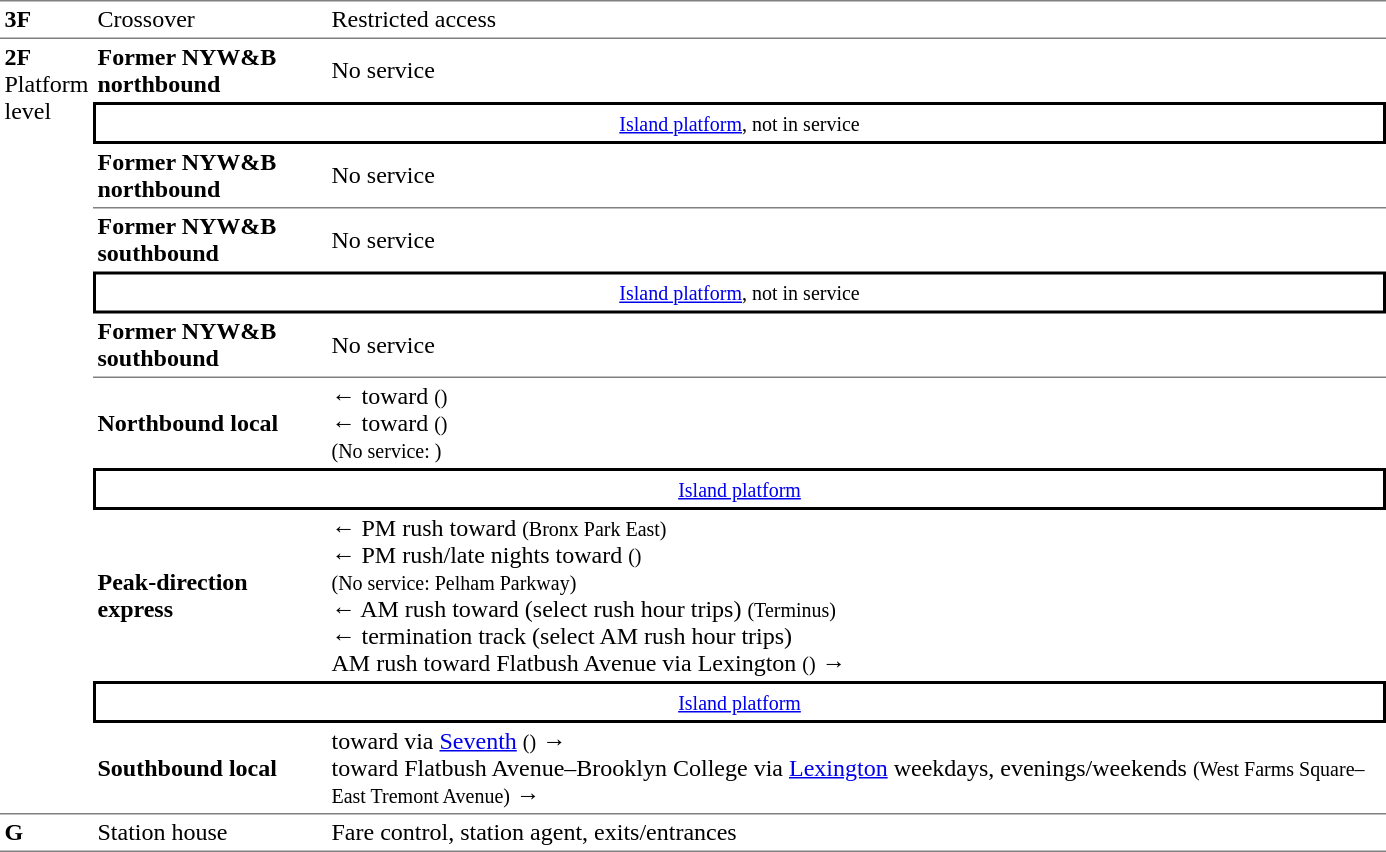<table border=0 cellspacing=0 cellpadding=3>
<tr>
<td style="border-top:solid 1px gray;" width=50><strong>3F</strong></td>
<td style="border-top:solid 1px gray;" width=150>Crossover</td>
<td style="border-top:solid 1px gray;" width=700>Restricted access</td>
</tr>
<tr>
<td style="border-top:solid 1px gray;border-bottom:solid 1px gray;" rowspan=11 valign=top><strong>2F</strong><br>Platform level</td>
<td style="border-top:solid 1px gray;"><strong>Former NYW&B northbound</strong></td>
<td style="border-top:solid 1px gray;"> No service</td>
</tr>
<tr>
<td style="border-top:solid 2px black;border-right:solid 2px black;border-left:solid 2px black;border-bottom:solid 2px black;text-align:center;" colspan=2><small><a href='#'>Island platform</a>, not in service</small></td>
</tr>
<tr>
<td style="border-bottom:solid 1px gray;"><strong>Former NYW&B northbound</strong></td>
<td style="border-bottom:solid 1px gray;"> No service</td>
</tr>
<tr>
<td><strong>Former NYW&B southbound</strong></td>
<td> No service</td>
</tr>
<tr>
<td style="border-top:solid 2px black;border-right:solid 2px black;border-left:solid 2px black;border-bottom:solid 2px black;text-align:center;" colspan=2><small><a href='#'>Island platform</a>, not in service</small></td>
</tr>
<tr>
<td style="border-bottom:solid 1px gray;"><strong>Former NYW&B southbound</strong></td>
<td style="border-bottom:solid 1px gray;"> No service</td>
</tr>
<tr>
<td><strong>Northbound local</strong></td>
<td>←  toward  <small>()</small><br>←  toward  <small>()</small><br> <small>(No service: )</small></td>
</tr>
<tr>
<td style="border-top:solid 2px black;border-right:solid 2px black;border-left:solid 2px black;border-bottom:solid 2px black;text-align:center;" colspan=2><small><a href='#'>Island platform</a> </small></td>
</tr>
<tr>
<td><span><strong>Peak-direction express</strong></span></td>
<td>←  PM rush toward  <small>(Bronx Park East)</small><br>←  PM rush/late nights toward  <small>()</small><br> <small>(No service: Pelham Parkway)</small><br>←  AM rush toward  (select rush hour trips) <small>(Terminus)</small><br>←  termination track (select AM rush hour trips)<br>  AM rush toward Flatbush Avenue via Lexington <small>()</small> →</td>
</tr>
<tr>
<td style="border-top:solid 2px black;border-right:solid 2px black;border-left:solid 2px black;border-bottom:solid 2px black;text-align:center;" colspan=2><small><a href='#'>Island platform</a> </small></td>
</tr>
<tr>
<td style="border-bottom:solid 1px gray;"><strong>Southbound local</strong></td>
<td style="border-bottom:solid 1px gray;">  toward  via <a href='#'>Seventh</a> <small>()</small> →<br>  toward Flatbush Avenue–Brooklyn College via <a href='#'>Lexington</a> weekdays,  evenings/weekends <small>(West Farms Square–East Tremont Avenue)</small> →</td>
</tr>
<tr>
<td style="border-bottom:solid 1px gray;"><strong>G</strong></td>
<td style="border-bottom:solid 1px gray;">Station house</td>
<td style="border-bottom:solid 1px gray;">Fare control, station agent, exits/entrances<br></td>
</tr>
</table>
